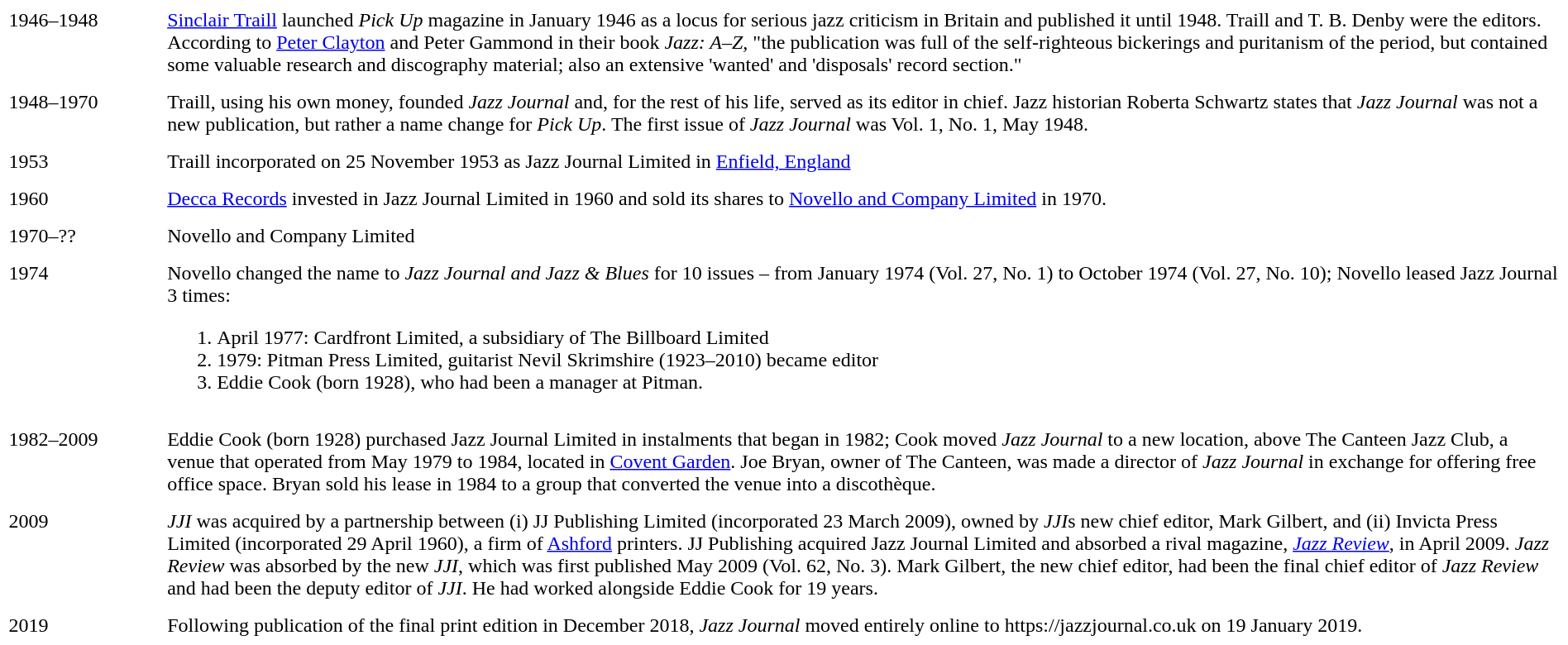<table border="0" cellpadding="5" style="color: black; background-color: #FFFFFF;">
<tr valign="top">
<td width="10%">1946–1948</td>
<td width="90%"><a href='#'>Sinclair Traill</a> launched <em>Pick Up</em> magazine in January 1946 as a locus for serious jazz criticism in Britain and published it until 1948.  Traill and T. B. Denby were the editors.  According to <a href='#'>Peter Clayton</a> and Peter Gammond in their book <em>Jazz: A–Z</em>, "the publication was full of the self-righteous bickerings and puritanism of the period, but contained some valuable research and discography material; also an extensive 'wanted' and 'disposals' record section."</td>
</tr>
<tr valign="top">
<td width="10%">1948–1970</td>
<td width="90%">Traill, using his own money, founded <em>Jazz Journal</em> and, for the rest of his life, served as its editor in chief. Jazz historian Roberta Schwartz states that <em>Jazz Journal</em> was not a new publication, but rather a name change for <em>Pick Up</em>.  The first issue of <em>Jazz Journal</em> was Vol. 1, No. 1, May 1948.</td>
</tr>
<tr valign="top">
<td width="10%">1953</td>
<td width="90%">Traill incorporated on 25 November 1953 as Jazz Journal Limited in <a href='#'>Enfield, England</a></td>
</tr>
<tr valign="top">
<td>1960</td>
<td><a href='#'>Decca Records</a> invested in Jazz Journal Limited in 1960 and sold its shares to <a href='#'>Novello and Company Limited</a> in 1970.</td>
</tr>
<tr valign="top">
<td>1970–??</td>
<td>Novello and Company Limited</td>
</tr>
<tr valign="top">
<td>1974</td>
<td>Novello changed the name to <em>Jazz Journal and Jazz & Blues</em> for 10 issues – from January 1974 (Vol. 27, No. 1) to October 1974 (Vol. 27, No. 10); Novello leased Jazz Journal 3 times:<br><ol><li>April 1977: Cardfront Limited, a subsidiary of The Billboard Limited</li><li>1979: Pitman Press Limited, guitarist Nevil Skrimshire (1923–2010) became editor</li><li>Eddie Cook (born 1928), who had been a manager at Pitman.</li></ol></td>
</tr>
<tr valign="top">
<td width="10%">1982–2009</td>
<td width="90%">Eddie Cook (born 1928) purchased Jazz Journal Limited in instalments that began in 1982; Cook moved <em>Jazz Journal</em> to a new location, above The Canteen Jazz Club, a venue that operated from May 1979 to 1984, located in <a href='#'>Covent Garden</a>. Joe Bryan, owner of The Canteen, was made a director of <em>Jazz Journal</em> in exchange for offering free office space. Bryan sold his lease in 1984 to a group that converted the venue into a discothèque.</td>
</tr>
<tr valign="top">
<td width="10%">2009</td>
<td width="90%"><em>JJI</em> was acquired by a partnership between (i) JJ Publishing Limited (incorporated 23 March 2009), owned by <em>JJI</em>s new chief editor, Mark Gilbert, and (ii) Invicta Press Limited (incorporated 29 April 1960), a firm of <a href='#'>Ashford</a> printers. JJ Publishing acquired Jazz Journal Limited and absorbed a rival magazine, <em><a href='#'>Jazz Review</a></em>, in April 2009. <em>Jazz Review</em> was absorbed by the new <em>JJI</em>, which was first published May 2009 (Vol. 62, No. 3). Mark Gilbert, the new chief editor, had been the final chief editor of <em>Jazz Review</em> and had been the deputy editor of <em>JJI</em>. He had worked alongside Eddie Cook for 19 years.</td>
</tr>
<tr>
<td>2019</td>
<td>Following publication of the final print edition in December 2018, <em>Jazz Journal</em> moved entirely online to https://jazzjournal.co.uk on 19 January 2019.</td>
</tr>
</table>
